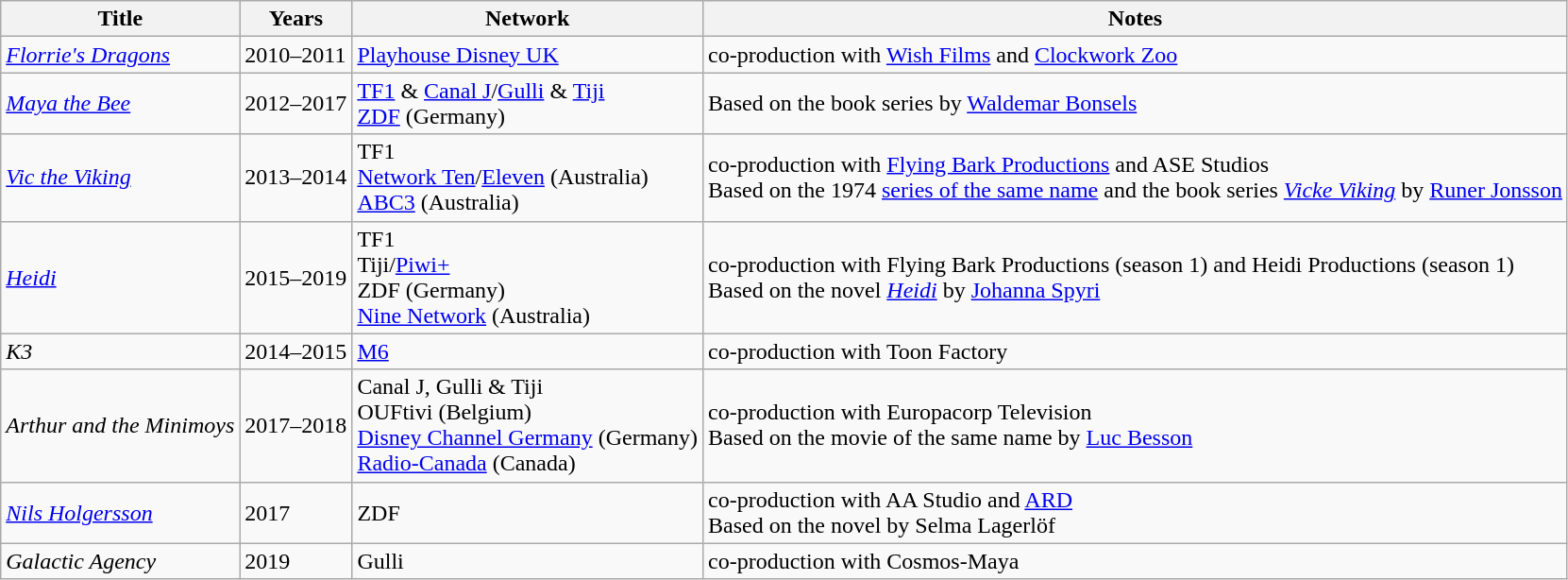<table class="wikitable sortable">
<tr>
<th>Title</th>
<th>Years</th>
<th>Network</th>
<th>Notes</th>
</tr>
<tr>
<td><em><a href='#'>Florrie's Dragons</a></em></td>
<td>2010–2011</td>
<td><a href='#'>Playhouse Disney UK</a></td>
<td>co-production with <a href='#'>Wish Films</a> and <a href='#'>Clockwork Zoo</a></td>
</tr>
<tr>
<td><em><a href='#'>Maya the Bee</a></em></td>
<td>2012–2017</td>
<td><a href='#'>TF1</a> & <a href='#'>Canal J</a>/<a href='#'>Gulli</a> & <a href='#'>Tiji</a><br><a href='#'>ZDF</a> (Germany)</td>
<td>Based on the book series by <a href='#'>Waldemar Bonsels</a></td>
</tr>
<tr>
<td><em><a href='#'>Vic the Viking</a></em></td>
<td>2013–2014</td>
<td>TF1<br><a href='#'>Network Ten</a>/<a href='#'>Eleven</a> (Australia)<br><a href='#'>ABC3</a> (Australia)</td>
<td>co-production with <a href='#'>Flying Bark Productions</a> and ASE Studios<br>Based on the 1974 <a href='#'>series of the same name</a> and the book series <em><a href='#'>Vicke Viking</a></em> by <a href='#'>Runer Jonsson</a></td>
</tr>
<tr>
<td><em><a href='#'>Heidi</a></em></td>
<td>2015–2019</td>
<td>TF1<br>Tiji/<a href='#'>Piwi+</a><br>ZDF (Germany)<br><a href='#'>Nine Network</a> (Australia)</td>
<td>co-production with Flying Bark Productions (season 1) and Heidi Productions (season 1)<br>Based on the novel <em><a href='#'>Heidi</a></em> by <a href='#'>Johanna Spyri</a></td>
</tr>
<tr>
<td><em>K3</em></td>
<td>2014–2015</td>
<td><a href='#'>M6</a></td>
<td>co-production with Toon Factory</td>
</tr>
<tr>
<td><em>Arthur and the Minimoys</em></td>
<td>2017–2018</td>
<td>Canal J, Gulli & Tiji<br>OUFtivi (Belgium)<br><a href='#'>Disney Channel Germany</a> (Germany)<br><a href='#'>Radio-Canada</a> (Canada)</td>
<td>co-production with Europacorp Television<br>Based on the movie of the same name by <a href='#'>Luc Besson</a></td>
</tr>
<tr>
<td><em><a href='#'>Nils Holgersson</a></em></td>
<td>2017</td>
<td>ZDF</td>
<td>co-production with AA Studio and <a href='#'>ARD</a><br>Based on the novel by Selma Lagerlöf</td>
</tr>
<tr>
<td><em>Galactic Agency</em></td>
<td>2019</td>
<td>Gulli</td>
<td>co-production with Cosmos-Maya</td>
</tr>
</table>
